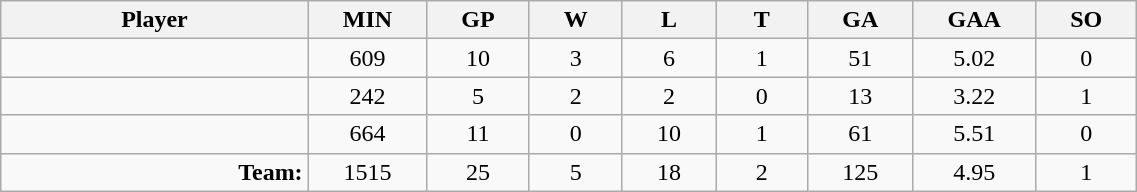<table class="wikitable sortable" width="60%">
<tr>
<th bgcolor="#DDDDFF" width="10%">Player</th>
<th width="3%" bgcolor="#DDDDFF" title="Minutes played">MIN</th>
<th width="3%" bgcolor="#DDDDFF" title="Games played in">GP</th>
<th width="3%" bgcolor="#DDDDFF" title="Wins">W</th>
<th width="3%" bgcolor="#DDDDFF"title="Losses">L</th>
<th width="3%" bgcolor="#DDDDFF" title="Ties">T</th>
<th width="3%" bgcolor="#DDDDFF" title="Goals against">GA</th>
<th width="3%" bgcolor="#DDDDFF" title="Goals against average">GAA</th>
<th width="3%" bgcolor="#DDDDFF"title="Shut-outs">SO</th>
</tr>
<tr align="center">
<td align="right"></td>
<td>609</td>
<td>10</td>
<td>3</td>
<td>6</td>
<td>1</td>
<td>51</td>
<td>5.02</td>
<td>0</td>
</tr>
<tr align="center">
<td align="right"></td>
<td>242</td>
<td>5</td>
<td>2</td>
<td>2</td>
<td>0</td>
<td>13</td>
<td>3.22</td>
<td>1</td>
</tr>
<tr align="center">
<td align="right"></td>
<td>664</td>
<td>11</td>
<td>0</td>
<td>10</td>
<td>1</td>
<td>61</td>
<td>5.51</td>
<td>0</td>
</tr>
<tr align="center">
<td align="right"><strong>Team:</strong></td>
<td>1515</td>
<td>25</td>
<td>5</td>
<td>18</td>
<td>2</td>
<td>125</td>
<td>4.95</td>
<td>1</td>
</tr>
</table>
